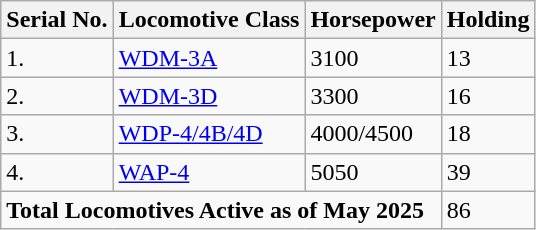<table class="wikitable">
<tr>
<th>Serial No.</th>
<th>Locomotive Class</th>
<th>Horsepower</th>
<th>Holding</th>
</tr>
<tr>
<td>1.</td>
<td><a href='#'>WDM-3A</a></td>
<td>3100</td>
<td>13</td>
</tr>
<tr>
<td>2.</td>
<td><a href='#'>WDM-3D</a></td>
<td>3300</td>
<td>16</td>
</tr>
<tr>
<td>3.</td>
<td><a href='#'>WDP-4/4B/4D</a></td>
<td>4000/4500</td>
<td>18</td>
</tr>
<tr>
<td>4.</td>
<td><a href='#'>WAP-4</a></td>
<td>5050</td>
<td>39</td>
</tr>
<tr>
<td colspan="3"><strong>Total Locomotives Active as of May 2025</strong></td>
<td>86</td>
</tr>
</table>
